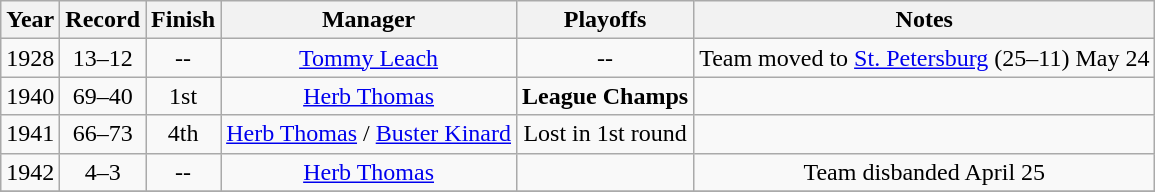<table class="wikitable" style="text-align:center">
<tr>
<th>Year</th>
<th>Record</th>
<th>Finish</th>
<th>Manager</th>
<th>Playoffs</th>
<th>Notes</th>
</tr>
<tr>
<td>1928</td>
<td>13–12</td>
<td>--</td>
<td><a href='#'>Tommy Leach</a></td>
<td>--</td>
<td>Team moved to <a href='#'>St. Petersburg</a> (25–11) May 24</td>
</tr>
<tr>
<td>1940</td>
<td>69–40</td>
<td>1st</td>
<td><a href='#'>Herb Thomas</a></td>
<td><strong>League Champs</strong></td>
<td></td>
</tr>
<tr>
<td>1941</td>
<td>66–73</td>
<td>4th</td>
<td><a href='#'>Herb Thomas</a> / <a href='#'>Buster Kinard</a></td>
<td>Lost in 1st round</td>
<td></td>
</tr>
<tr>
<td>1942</td>
<td>4–3</td>
<td>--</td>
<td><a href='#'>Herb Thomas</a></td>
<td></td>
<td>Team disbanded April 25</td>
</tr>
<tr>
</tr>
</table>
